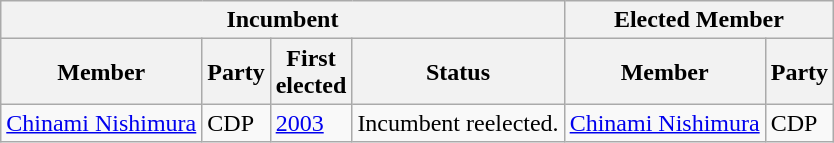<table class="wikitable sortable">
<tr>
<th colspan=4>Incumbent</th>
<th colspan=2>Elected Member</th>
</tr>
<tr>
<th>Member</th>
<th>Party</th>
<th>First<br>elected</th>
<th>Status</th>
<th>Member</th>
<th>Party</th>
</tr>
<tr>
<td><a href='#'>Chinami Nishimura</a></td>
<td>CDP</td>
<td><a href='#'>2003</a></td>
<td>Incumbent reelected.</td>
<td><a href='#'>Chinami Nishimura</a></td>
<td>CDP</td>
</tr>
</table>
